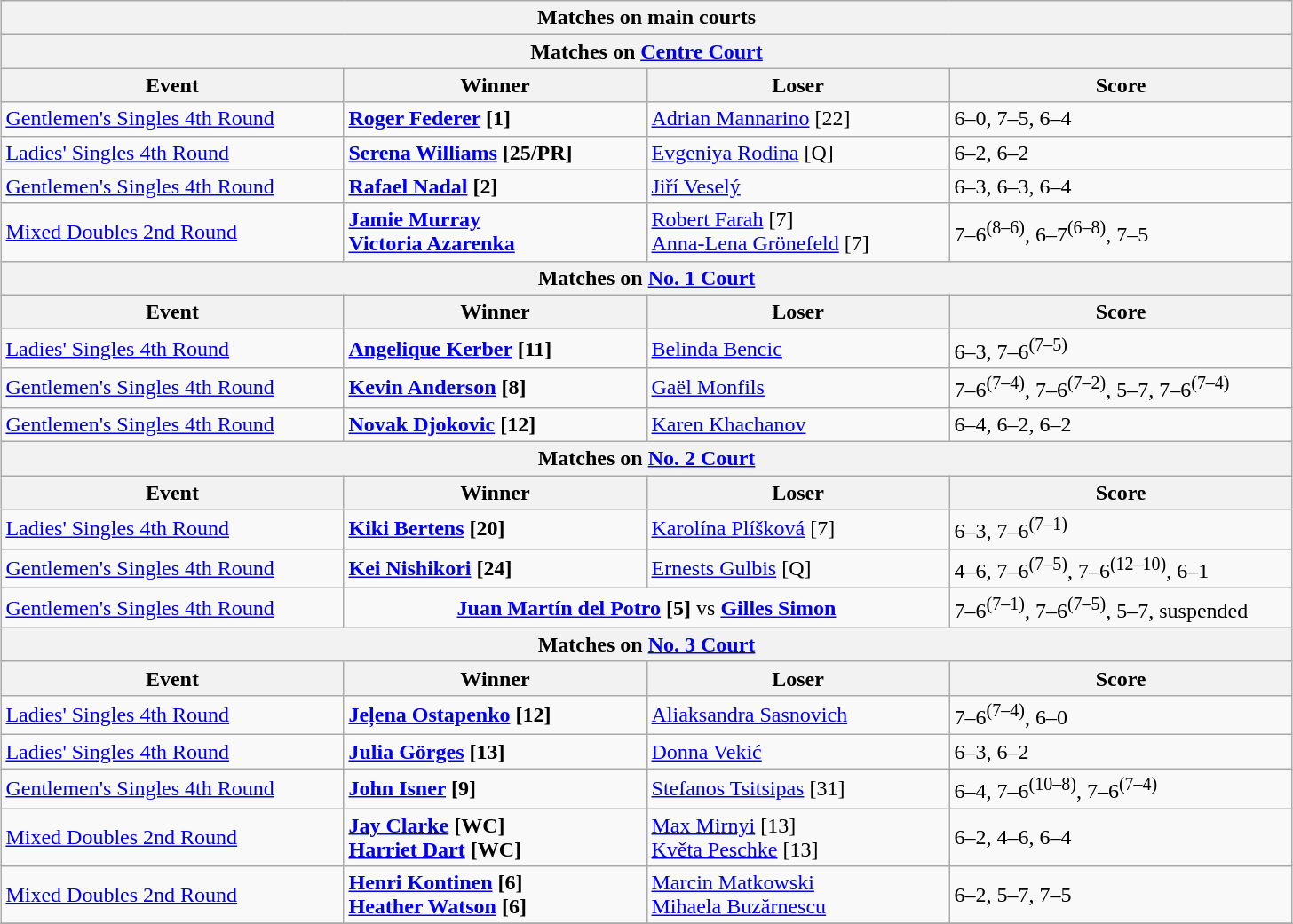<table class="wikitable collapsible uncollapsed" style="margin:auto;">
<tr>
<th colspan="4" style="white-space:nowrap;">Matches on main courts</th>
</tr>
<tr>
<th colspan="4">Matches on <a href='#'>Centre Court</a></th>
</tr>
<tr>
<th width=250>Event</th>
<th width=220>Winner</th>
<th width=220>Loser</th>
<th width=250>Score</th>
</tr>
<tr>
<td><a href='#'>Gentlemen's Singles 4th Round</a></td>
<td> <strong><a href='#'>Roger Federer</a> [1]</strong></td>
<td> <a href='#'>Adrian Mannarino</a> [22]</td>
<td>6–0, 7–5, 6–4</td>
</tr>
<tr>
<td><a href='#'>Ladies' Singles 4th Round</a></td>
<td> <strong><a href='#'>Serena Williams</a> [25/PR]</strong></td>
<td> <a href='#'>Evgeniya Rodina</a> [Q]</td>
<td>6–2, 6–2</td>
</tr>
<tr>
<td><a href='#'>Gentlemen's Singles 4th Round</a></td>
<td> <strong><a href='#'>Rafael Nadal</a> [2]</strong></td>
<td> <a href='#'>Jiří Veselý</a></td>
<td>6–3, 6–3, 6–4</td>
</tr>
<tr>
<td><a href='#'>Mixed Doubles 2nd Round</a></td>
<td> <strong><a href='#'>Jamie Murray</a> <br>  <a href='#'>Victoria Azarenka</a></strong></td>
<td> <a href='#'>Robert Farah</a> [7] <br>  <a href='#'>Anna-Lena Grönefeld</a> [7]</td>
<td>7–6<sup>(8–6)</sup>, 6–7<sup>(6–8)</sup>, 7–5</td>
</tr>
<tr>
<th colspan="4">Matches on <a href='#'>No. 1 Court</a></th>
</tr>
<tr>
<th width=220>Event</th>
<th width=220>Winner</th>
<th width=220>Loser</th>
<th width=250>Score</th>
</tr>
<tr>
<td><a href='#'>Ladies' Singles 4th Round</a></td>
<td> <strong><a href='#'>Angelique Kerber</a> [11]</strong></td>
<td> <a href='#'>Belinda Bencic</a></td>
<td>6–3, 7–6<sup>(7–5)</sup></td>
</tr>
<tr>
<td><a href='#'>Gentlemen's Singles 4th Round</a></td>
<td> <strong><a href='#'>Kevin Anderson</a> [8]</strong></td>
<td> <a href='#'>Gaël Monfils</a></td>
<td>7–6<sup>(7–4)</sup>, 7–6<sup>(7–2)</sup>, 5–7, 7–6<sup>(7–4)</sup></td>
</tr>
<tr>
<td><a href='#'>Gentlemen's Singles 4th Round</a></td>
<td> <strong><a href='#'>Novak Djokovic</a> [12]</strong></td>
<td> <a href='#'>Karen Khachanov</a></td>
<td>6–4, 6–2, 6–2</td>
</tr>
<tr>
<th colspan="4">Matches on <a href='#'>No. 2 Court</a></th>
</tr>
<tr>
<th width=250>Event</th>
<th width=220>Winner</th>
<th width=220>Loser</th>
<th width=220>Score</th>
</tr>
<tr>
<td><a href='#'>Ladies' Singles 4th Round</a></td>
<td> <strong><a href='#'>Kiki Bertens</a> [20]</strong></td>
<td> <a href='#'>Karolína Plíšková</a> [7]</td>
<td>6–3, 7–6<sup>(7–1)</sup></td>
</tr>
<tr>
<td><a href='#'>Gentlemen's Singles 4th Round</a></td>
<td> <strong><a href='#'>Kei Nishikori</a> [24]</strong></td>
<td> <a href='#'>Ernests Gulbis</a> [Q]</td>
<td>4–6, 7–6<sup>(7–5)</sup>, 7–6<sup>(12–10)</sup>, 6–1</td>
</tr>
<tr>
<td><a href='#'>Gentlemen's Singles 4th Round</a></td>
<td align="center" colspan="2"> <strong><a href='#'>Juan Martín del Potro</a> [5]</strong> vs  <strong><a href='#'>Gilles Simon</a></strong></td>
<td>7–6<sup>(7–1)</sup>, 7–6<sup>(7–5)</sup>, 5–7, suspended</td>
</tr>
<tr>
<th colspan="4">Matches on <a href='#'>No. 3 Court</a></th>
</tr>
<tr>
<th width=250>Event</th>
<th width=220>Winner</th>
<th width=220>Loser</th>
<th width=220>Score</th>
</tr>
<tr>
<td><a href='#'>Ladies' Singles 4th Round</a></td>
<td> <strong><a href='#'>Jeļena Ostapenko</a> [12]</strong></td>
<td> <a href='#'>Aliaksandra Sasnovich</a></td>
<td>7–6<sup>(7–4)</sup>, 6–0</td>
</tr>
<tr>
<td><a href='#'>Ladies' Singles 4th Round</a></td>
<td> <strong><a href='#'>Julia Görges</a> [13]</strong></td>
<td> <a href='#'>Donna Vekić</a></td>
<td>6–3, 6–2</td>
</tr>
<tr>
<td><a href='#'>Gentlemen's Singles 4th Round</a></td>
<td> <strong><a href='#'>John Isner</a> [9]</strong></td>
<td> <a href='#'>Stefanos Tsitsipas</a> [31]</td>
<td>6–4, 7–6<sup>(10–8)</sup>, 7–6<sup>(7–4)</sup></td>
</tr>
<tr>
<td><a href='#'>Mixed Doubles 2nd Round</a></td>
<td><strong> <a href='#'>Jay Clarke</a> [WC] <br>  <a href='#'>Harriet Dart</a> [WC]</strong></td>
<td> <a href='#'>Max Mirnyi</a> [13] <br>  <a href='#'>Květa Peschke</a> [13]</td>
<td>6–2, 4–6, 6–4</td>
</tr>
<tr>
<td><a href='#'>Mixed Doubles 2nd Round</a></td>
<td> <strong><a href='#'>Henri Kontinen</a> [6] <br>  <a href='#'>Heather Watson</a> [6]</strong></td>
<td> <a href='#'>Marcin Matkowski</a> <br>  <a href='#'>Mihaela Buzărnescu</a></td>
<td>6–2, 5–7, 7–5</td>
</tr>
<tr>
</tr>
</table>
